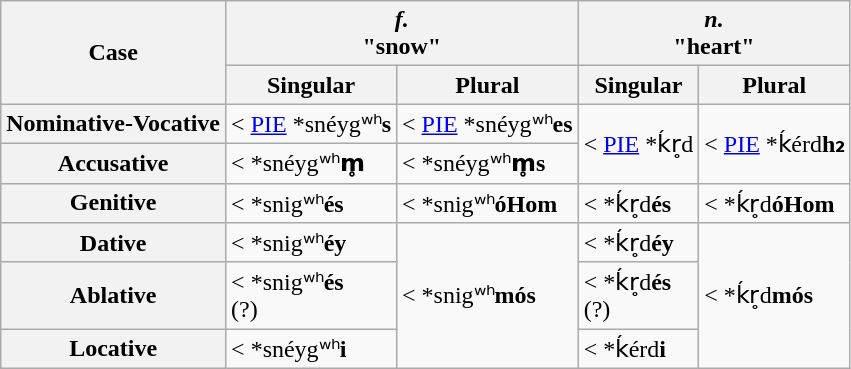<table class="wikitable">
<tr>
<th rowspan="2">Case</th>
<th colspan="2"> <em>f.</em><br>"snow"</th>
<th colspan="2"> <em>n.</em><br>"heart"</th>
</tr>
<tr>
<th>Singular</th>
<th>Plural</th>
<th>Singular</th>
<th>Plural</th>
</tr>
<tr>
<th>Nominative-Vocative</th>
<td> < <a href='#'>PIE</a> *snéygʷʰ<strong>s</strong></td>
<td> < <a href='#'>PIE</a> *snéygʷʰ<strong>es</strong></td>
<td rowspan="2"> < <a href='#'>PIE</a> *ḱr̥d</td>
<td rowspan="2"> < <a href='#'>PIE</a> *ḱérd<strong>h₂</strong></td>
</tr>
<tr>
<th>Accusative</th>
<td> < *snéygʷʰ<strong>m̥</strong></td>
<td> < *snéygʷʰ<strong>m̥s</strong></td>
</tr>
<tr>
<th>Genitive</th>
<td> < *snigʷʰ<strong>és</strong><br></td>
<td> < *snigʷʰ<strong>óHom</strong></td>
<td> < *ḱr̥d<strong>és</strong><br></td>
<td> < *ḱr̥d<strong>óHom</strong></td>
</tr>
<tr>
<th>Dative</th>
<td> < *snigʷʰ<strong>éy</strong></td>
<td rowspan="3"> < *snigʷʰ<strong>mós</strong></td>
<td> < *ḱr̥d<strong>éy</strong></td>
<td rowspan="3"> < *ḱr̥d<strong>mós</strong></td>
</tr>
<tr>
<th>Ablative</th>
<td> < *snigʷʰ<strong>és</strong><br>(?)</td>
<td> < *ḱr̥d<strong>és</strong><br>(?)</td>
</tr>
<tr>
<th>Locative</th>
<td> < *snéygʷʰ<strong>i</strong></td>
<td> < *ḱérd<strong>i</strong></td>
</tr>
</table>
